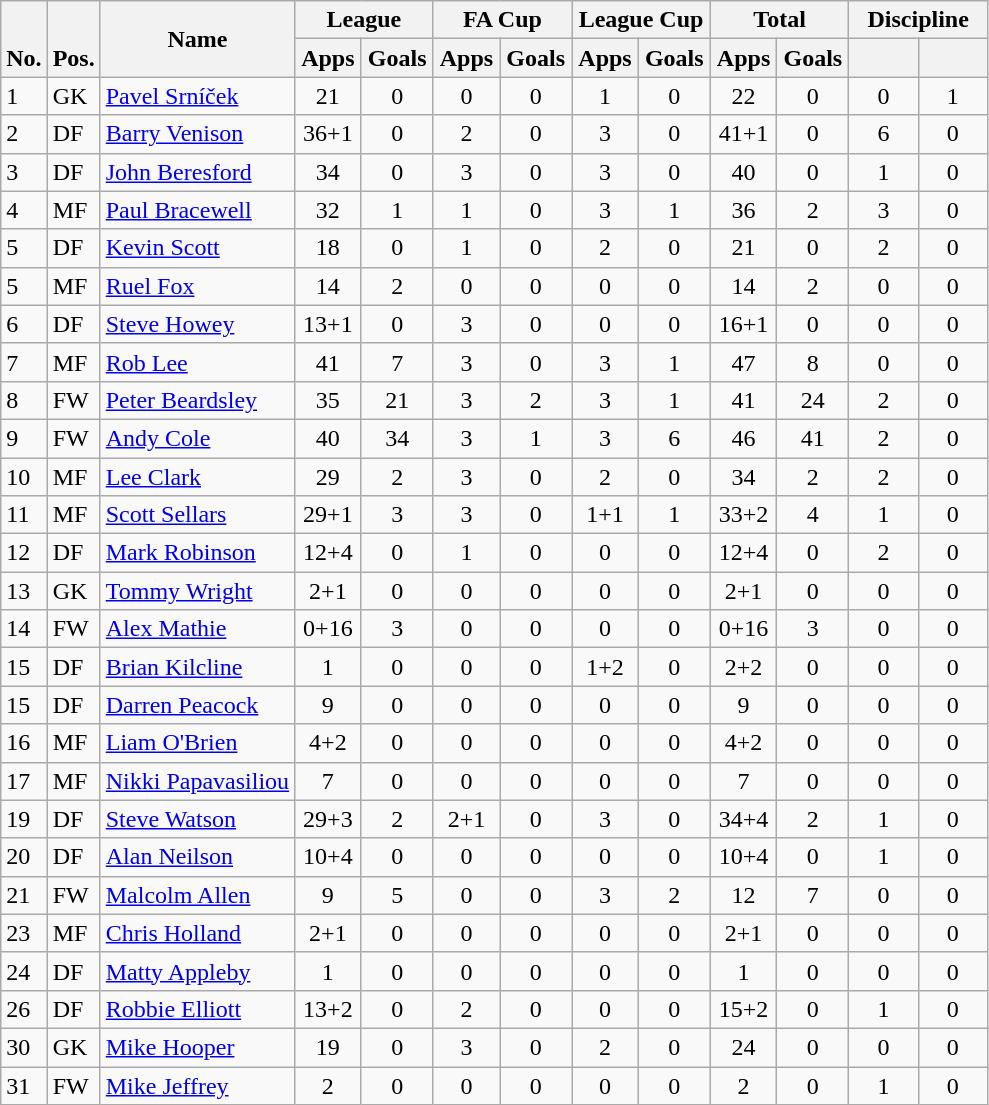<table class="wikitable" style="text-align:center">
<tr>
<th rowspan="2" valign="bottom">No.</th>
<th rowspan="2" valign="bottom">Pos.</th>
<th rowspan="2">Name</th>
<th colspan="2" width="85">League</th>
<th colspan="2" width="85">FA Cup</th>
<th colspan="2" width="85">League Cup</th>
<th colspan="2" width="85">Total</th>
<th colspan="2" width="85">Discipline</th>
</tr>
<tr>
<th>Apps</th>
<th>Goals</th>
<th>Apps</th>
<th>Goals</th>
<th>Apps</th>
<th>Goals</th>
<th>Apps</th>
<th>Goals</th>
<th></th>
<th></th>
</tr>
<tr>
<td align="left">1</td>
<td align="left">GK</td>
<td align="left"> <a href='#'>Pavel Srníček</a></td>
<td>21</td>
<td>0</td>
<td>0</td>
<td>0</td>
<td>1</td>
<td>0</td>
<td>22</td>
<td>0</td>
<td>0</td>
<td>1</td>
</tr>
<tr>
<td align="left">2</td>
<td align="left">DF</td>
<td align="left"> <a href='#'>Barry Venison</a></td>
<td>36+1</td>
<td>0</td>
<td>2</td>
<td>0</td>
<td>3</td>
<td>0</td>
<td>41+1</td>
<td>0</td>
<td>6</td>
<td>0</td>
</tr>
<tr>
<td align="left">3</td>
<td align="left">DF</td>
<td align="left"> <a href='#'>John Beresford</a></td>
<td>34</td>
<td>0</td>
<td>3</td>
<td>0</td>
<td>3</td>
<td>0</td>
<td>40</td>
<td>0</td>
<td>1</td>
<td>0</td>
</tr>
<tr>
<td align="left">4</td>
<td align="left">MF</td>
<td align="left"> <a href='#'>Paul Bracewell</a></td>
<td>32</td>
<td>1</td>
<td>1</td>
<td>0</td>
<td>3</td>
<td>1</td>
<td>36</td>
<td>2</td>
<td>3</td>
<td>0</td>
</tr>
<tr>
<td align="left">5</td>
<td align="left">DF</td>
<td align="left"> <a href='#'>Kevin Scott</a></td>
<td>18</td>
<td>0</td>
<td>1</td>
<td>0</td>
<td>2</td>
<td>0</td>
<td>21</td>
<td>0</td>
<td>2</td>
<td>0</td>
</tr>
<tr>
<td align="left">5</td>
<td align="left">MF</td>
<td align="left"> <a href='#'>Ruel Fox</a></td>
<td>14</td>
<td>2</td>
<td>0</td>
<td>0</td>
<td>0</td>
<td>0</td>
<td>14</td>
<td>2</td>
<td>0</td>
<td>0</td>
</tr>
<tr>
<td align="left">6</td>
<td align="left">DF</td>
<td align="left"> <a href='#'>Steve Howey</a></td>
<td>13+1</td>
<td>0</td>
<td>3</td>
<td>0</td>
<td>0</td>
<td>0</td>
<td>16+1</td>
<td>0</td>
<td>0</td>
<td>0</td>
</tr>
<tr>
<td align="left">7</td>
<td align="left">MF</td>
<td align="left"> <a href='#'>Rob Lee</a></td>
<td>41</td>
<td>7</td>
<td>3</td>
<td>0</td>
<td>3</td>
<td>1</td>
<td>47</td>
<td>8</td>
<td>0</td>
<td>0</td>
</tr>
<tr>
<td align="left">8</td>
<td align="left">FW</td>
<td align="left"> <a href='#'>Peter Beardsley</a></td>
<td>35</td>
<td>21</td>
<td>3</td>
<td>2</td>
<td>3</td>
<td>1</td>
<td>41</td>
<td>24</td>
<td>2</td>
<td>0</td>
</tr>
<tr>
<td align="left">9</td>
<td align="left">FW</td>
<td align="left"> <a href='#'>Andy Cole</a></td>
<td>40</td>
<td>34</td>
<td>3</td>
<td>1</td>
<td>3</td>
<td>6</td>
<td>46</td>
<td>41</td>
<td>2</td>
<td>0</td>
</tr>
<tr>
<td align="left">10</td>
<td align="left">MF</td>
<td align="left"> <a href='#'>Lee Clark</a></td>
<td>29</td>
<td>2</td>
<td>3</td>
<td>0</td>
<td>2</td>
<td>0</td>
<td>34</td>
<td>2</td>
<td>2</td>
<td>0</td>
</tr>
<tr>
<td align="left">11</td>
<td align="left">MF</td>
<td align="left"> <a href='#'>Scott Sellars</a></td>
<td>29+1</td>
<td>3</td>
<td>3</td>
<td>0</td>
<td>1+1</td>
<td>1</td>
<td>33+2</td>
<td>4</td>
<td>1</td>
<td>0</td>
</tr>
<tr>
<td align="left">12</td>
<td align="left">DF</td>
<td align="left"> <a href='#'>Mark Robinson</a></td>
<td>12+4</td>
<td>0</td>
<td>1</td>
<td>0</td>
<td>0</td>
<td>0</td>
<td>12+4</td>
<td>0</td>
<td>2</td>
<td>0</td>
</tr>
<tr>
<td align="left">13</td>
<td align="left">GK</td>
<td align="left"> <a href='#'>Tommy Wright</a></td>
<td>2+1</td>
<td>0</td>
<td>0</td>
<td>0</td>
<td>0</td>
<td>0</td>
<td>2+1</td>
<td>0</td>
<td>0</td>
<td>0</td>
</tr>
<tr>
<td align="left">14</td>
<td align="left">FW</td>
<td align="left"> <a href='#'>Alex Mathie</a></td>
<td>0+16</td>
<td>3</td>
<td>0</td>
<td>0</td>
<td>0</td>
<td>0</td>
<td>0+16</td>
<td>3</td>
<td>0</td>
<td>0</td>
</tr>
<tr>
<td align="left">15</td>
<td align="left">DF</td>
<td align="left"> <a href='#'>Brian Kilcline</a></td>
<td>1</td>
<td>0</td>
<td>0</td>
<td>0</td>
<td>1+2</td>
<td>0</td>
<td>2+2</td>
<td>0</td>
<td>0</td>
<td>0</td>
</tr>
<tr>
<td align="left">15</td>
<td align="left">DF</td>
<td align="left"> <a href='#'>Darren Peacock</a></td>
<td>9</td>
<td>0</td>
<td>0</td>
<td>0</td>
<td>0</td>
<td>0</td>
<td>9</td>
<td>0</td>
<td>0</td>
<td>0</td>
</tr>
<tr>
<td align="left">16</td>
<td align="left">MF</td>
<td align="left"> <a href='#'>Liam O'Brien</a></td>
<td>4+2</td>
<td>0</td>
<td>0</td>
<td>0</td>
<td>0</td>
<td>0</td>
<td>4+2</td>
<td>0</td>
<td>0</td>
<td>0</td>
</tr>
<tr>
<td align="left">17</td>
<td align="left">MF</td>
<td align="left"> <a href='#'>Nikki Papavasiliou</a></td>
<td>7</td>
<td>0</td>
<td>0</td>
<td>0</td>
<td>0</td>
<td>0</td>
<td>7</td>
<td>0</td>
<td>0</td>
<td>0</td>
</tr>
<tr>
<td align="left">19</td>
<td align="left">DF</td>
<td align="left"> <a href='#'>Steve Watson</a></td>
<td>29+3</td>
<td>2</td>
<td>2+1</td>
<td>0</td>
<td>3</td>
<td>0</td>
<td>34+4</td>
<td>2</td>
<td>1</td>
<td>0</td>
</tr>
<tr>
<td align="left">20</td>
<td align="left">DF</td>
<td align="left"> <a href='#'>Alan Neilson</a></td>
<td>10+4</td>
<td>0</td>
<td>0</td>
<td>0</td>
<td>0</td>
<td>0</td>
<td>10+4</td>
<td>0</td>
<td>1</td>
<td>0</td>
</tr>
<tr>
<td align="left">21</td>
<td align="left">FW</td>
<td align="left"> <a href='#'>Malcolm Allen</a></td>
<td>9</td>
<td>5</td>
<td>0</td>
<td>0</td>
<td>3</td>
<td>2</td>
<td>12</td>
<td>7</td>
<td>0</td>
<td>0</td>
</tr>
<tr>
<td align="left">23</td>
<td align="left">MF</td>
<td align="left"> <a href='#'>Chris Holland</a></td>
<td>2+1</td>
<td>0</td>
<td>0</td>
<td>0</td>
<td>0</td>
<td>0</td>
<td>2+1</td>
<td>0</td>
<td>0</td>
<td>0</td>
</tr>
<tr>
<td align="left">24</td>
<td align="left">DF</td>
<td align="left"> <a href='#'>Matty Appleby</a></td>
<td>1</td>
<td>0</td>
<td>0</td>
<td>0</td>
<td>0</td>
<td>0</td>
<td>1</td>
<td>0</td>
<td>0</td>
<td>0</td>
</tr>
<tr>
<td align="left">26</td>
<td align="left">DF</td>
<td align="left"> <a href='#'>Robbie Elliott</a></td>
<td>13+2</td>
<td>0</td>
<td>2</td>
<td>0</td>
<td>0</td>
<td>0</td>
<td>15+2</td>
<td>0</td>
<td>1</td>
<td>0</td>
</tr>
<tr>
<td align="left">30</td>
<td align="left">GK</td>
<td align="left"> <a href='#'>Mike Hooper</a></td>
<td>19</td>
<td>0</td>
<td>3</td>
<td>0</td>
<td>2</td>
<td>0</td>
<td>24</td>
<td>0</td>
<td>0</td>
<td>0</td>
</tr>
<tr>
<td align="left">31</td>
<td align="left">FW</td>
<td align="left"> <a href='#'>Mike Jeffrey</a></td>
<td>2</td>
<td>0</td>
<td>0</td>
<td>0</td>
<td>0</td>
<td>0</td>
<td>2</td>
<td>0</td>
<td>1</td>
<td>0</td>
</tr>
</table>
